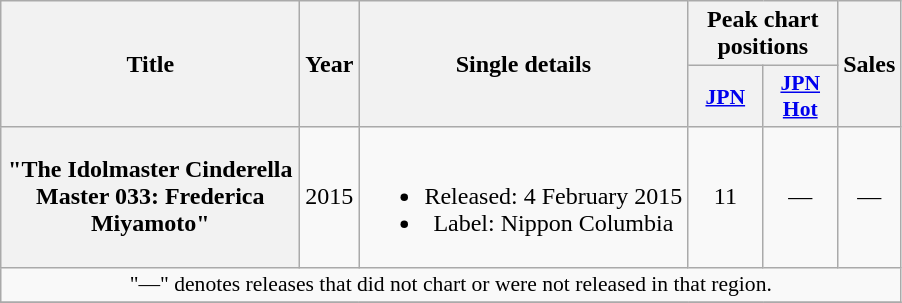<table class="wikitable plainrowheaders" style="text-align:center;">
<tr>
<th scope="col" rowspan="2" style="width:12em;">Title</th>
<th scope="col" rowspan="2">Year</th>
<th scope="col" rowspan="2">Single details</th>
<th scope="col" colspan="2">Peak chart positions</th>
<th scope="col" rowspan="2">Sales</th>
</tr>
<tr>
<th scope="col" style="width:3em;font-size:90%;"><a href='#'>JPN</a></th>
<th scope="col" style="width:3em;font-size:90%;"><a href='#'>JPN<br>Hot</a></th>
</tr>
<tr>
<th scope="row">"The Idolmaster Cinderella Master 033: Frederica Miyamoto"</th>
<td>2015</td>
<td><br><ul><li>Released: 4 February 2015</li><li>Label: Nippon Columbia</li></ul></td>
<td>11</td>
<td>—</td>
<td>—</td>
</tr>
<tr>
<td colspan="6" style="font-size:90%;">"—" denotes releases that did not chart or were not released in that region.</td>
</tr>
<tr>
</tr>
</table>
